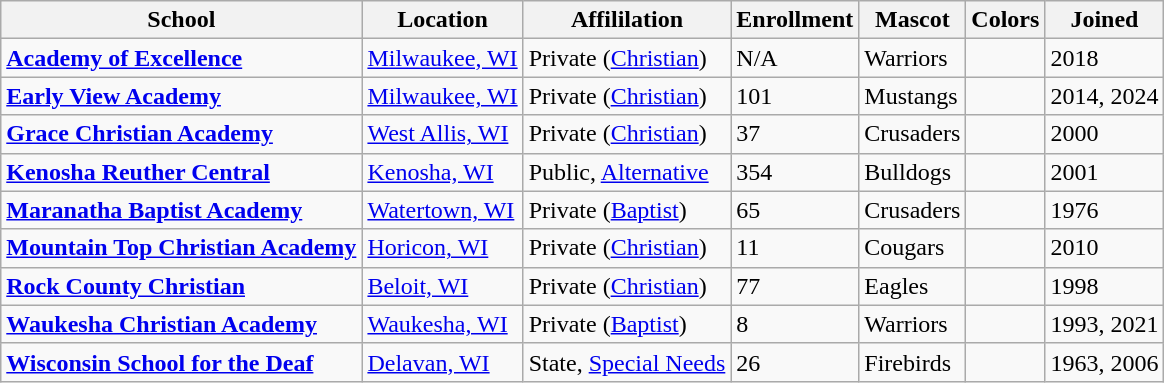<table class="wikitable sortable">
<tr>
<th>School</th>
<th>Location</th>
<th>Affililation</th>
<th>Enrollment</th>
<th>Mascot</th>
<th>Colors</th>
<th>Joined</th>
</tr>
<tr>
<td><a href='#'><strong>Academy of Excellence</strong></a></td>
<td><a href='#'>Milwaukee, WI</a></td>
<td>Private (<a href='#'>Christian</a>)</td>
<td>N/A</td>
<td>Warriors</td>
<td> </td>
<td>2018</td>
</tr>
<tr>
<td><a href='#'><strong>Early View Academy</strong></a></td>
<td><a href='#'>Milwaukee, WI</a></td>
<td>Private (<a href='#'>Christian</a>)</td>
<td>101</td>
<td>Mustangs</td>
<td> </td>
<td>2014, 2024</td>
</tr>
<tr>
<td><a href='#'><strong>Grace Christian Academy</strong></a></td>
<td><a href='#'>West Allis, WI</a></td>
<td>Private (<a href='#'>Christian</a>)</td>
<td>37</td>
<td>Crusaders</td>
<td> </td>
<td>2000</td>
</tr>
<tr>
<td><a href='#'><strong>Kenosha Reuther Central</strong></a></td>
<td><a href='#'>Kenosha, WI</a></td>
<td>Public, <a href='#'>Alternative</a></td>
<td>354</td>
<td>Bulldogs</td>
<td> </td>
<td>2001</td>
</tr>
<tr>
<td><a href='#'><strong>Maranatha Baptist Academy</strong></a></td>
<td><a href='#'>Watertown, WI</a></td>
<td>Private (<a href='#'>Baptist</a>)</td>
<td>65</td>
<td>Crusaders</td>
<td> </td>
<td>1976</td>
</tr>
<tr>
<td><a href='#'><strong>Mountain Top Christian Academy</strong></a></td>
<td><a href='#'>Horicon, WI</a></td>
<td>Private (<a href='#'>Christian</a>)</td>
<td>11</td>
<td>Cougars</td>
<td> </td>
<td>2010</td>
</tr>
<tr>
<td><a href='#'><strong>Rock County Christian</strong></a></td>
<td><a href='#'>Beloit, WI</a></td>
<td>Private (<a href='#'>Christian</a>)</td>
<td>77</td>
<td>Eagles</td>
<td> </td>
<td>1998</td>
</tr>
<tr>
<td><a href='#'><strong>Waukesha Christian Academy</strong></a></td>
<td><a href='#'>Waukesha, WI</a></td>
<td>Private (<a href='#'>Baptist</a>)</td>
<td>8</td>
<td>Warriors</td>
<td> </td>
<td>1993, 2021</td>
</tr>
<tr>
<td><a href='#'><strong>Wisconsin School for the Deaf</strong></a></td>
<td><a href='#'>Delavan, WI</a></td>
<td>State, <a href='#'>Special Needs</a></td>
<td>26</td>
<td>Firebirds</td>
<td> </td>
<td>1963, 2006</td>
</tr>
</table>
